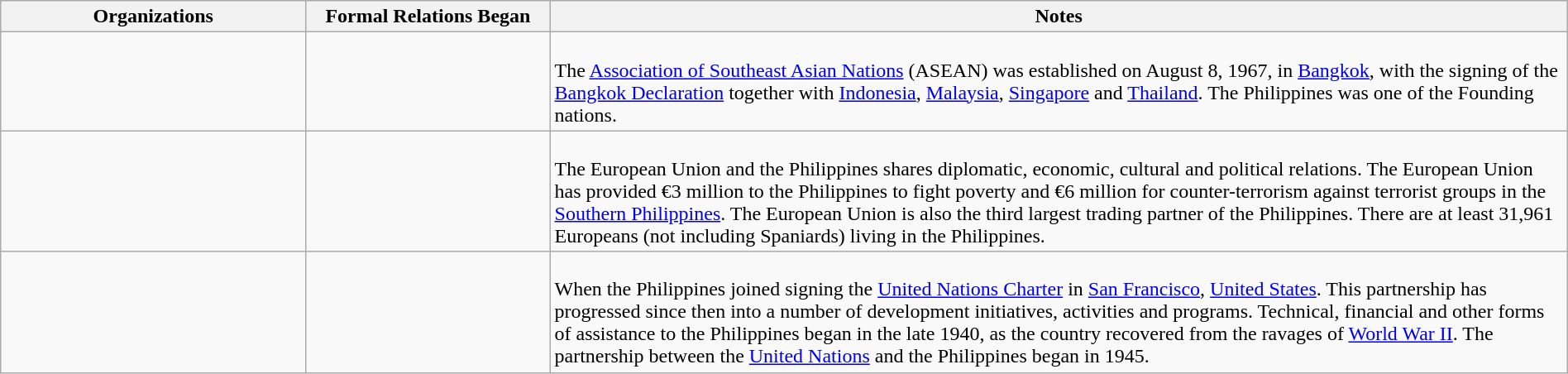<table class="wikitable sortable" style="width:100%; margin:auto;">
<tr>
<th style="width:15%;">Organizations</th>
<th style="width:12%;">Formal Relations Began</th>
<th class="unsortable" style="width:50%;">Notes</th>
</tr>
<tr valign="top">
<td></td>
<td></td>
<td><br>The <a href='#'>Association of Southeast Asian Nations</a> (ASEAN) was established on August 8, 1967, in <a href='#'>Bangkok</a>, with the signing of the <a href='#'>Bangkok Declaration</a> together with <a href='#'>Indonesia</a>, <a href='#'>Malaysia</a>, <a href='#'>Singapore</a> and <a href='#'>Thailand</a>. The Philippines was one of the Founding nations.</td>
</tr>
<tr valign="top">
<td></td>
<td></td>
<td><br>The European Union and the Philippines shares diplomatic, economic, cultural and political relations. The European Union has provided €3 million to the Philippines to fight poverty and €6 million for counter-terrorism against terrorist groups in the <a href='#'>Southern Philippines</a>. The European Union is also the third largest trading partner of the Philippines. There are at least 31,961 Europeans (not including Spaniards) living in the Philippines.</td>
</tr>
<tr valign="top">
<td></td>
<td></td>
<td><br>When the Philippines joined signing the <a href='#'>United Nations Charter</a> in <a href='#'>San Francisco</a>, <a href='#'>United States</a>. This partnership has progressed since then into a number of development initiatives, activities and programs. Technical, financial and other forms of assistance to the Philippines began in the late 1940, as the country recovered from the ravages of <a href='#'>World War II</a>. The partnership between the <a href='#'>United Nations</a> and the Philippines began in 1945.</td>
</tr>
</table>
